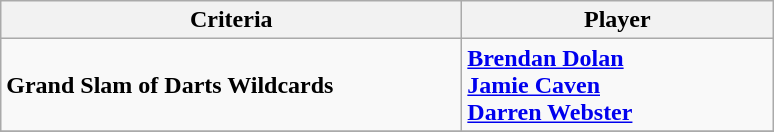<table class="wikitable">
<tr>
<th width=300>Criteria</th>
<th width=200>Player</th>
</tr>
<tr>
<td><strong>Grand Slam of Darts Wildcards</strong></td>
<td> <strong><a href='#'>Brendan Dolan</a></strong><br> <strong><a href='#'>Jamie Caven</a></strong><br> <strong><a href='#'>Darren Webster</a></strong></td>
</tr>
<tr>
</tr>
</table>
